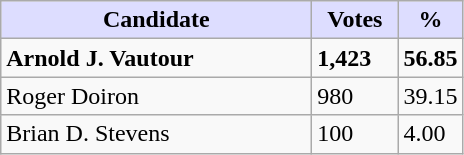<table class="wikitable">
<tr>
<th style="background:#ddf; width:200px;">Candidate</th>
<th style="background:#ddf; width:50px;">Votes</th>
<th style="background:#ddf; width:30px;">%</th>
</tr>
<tr>
<td><strong>Arnold J. Vautour</strong></td>
<td><strong>1,423</strong></td>
<td><strong>56.85</strong></td>
</tr>
<tr>
<td>Roger Doiron</td>
<td>980</td>
<td>39.15</td>
</tr>
<tr>
<td>Brian D. Stevens</td>
<td>100</td>
<td>4.00</td>
</tr>
</table>
